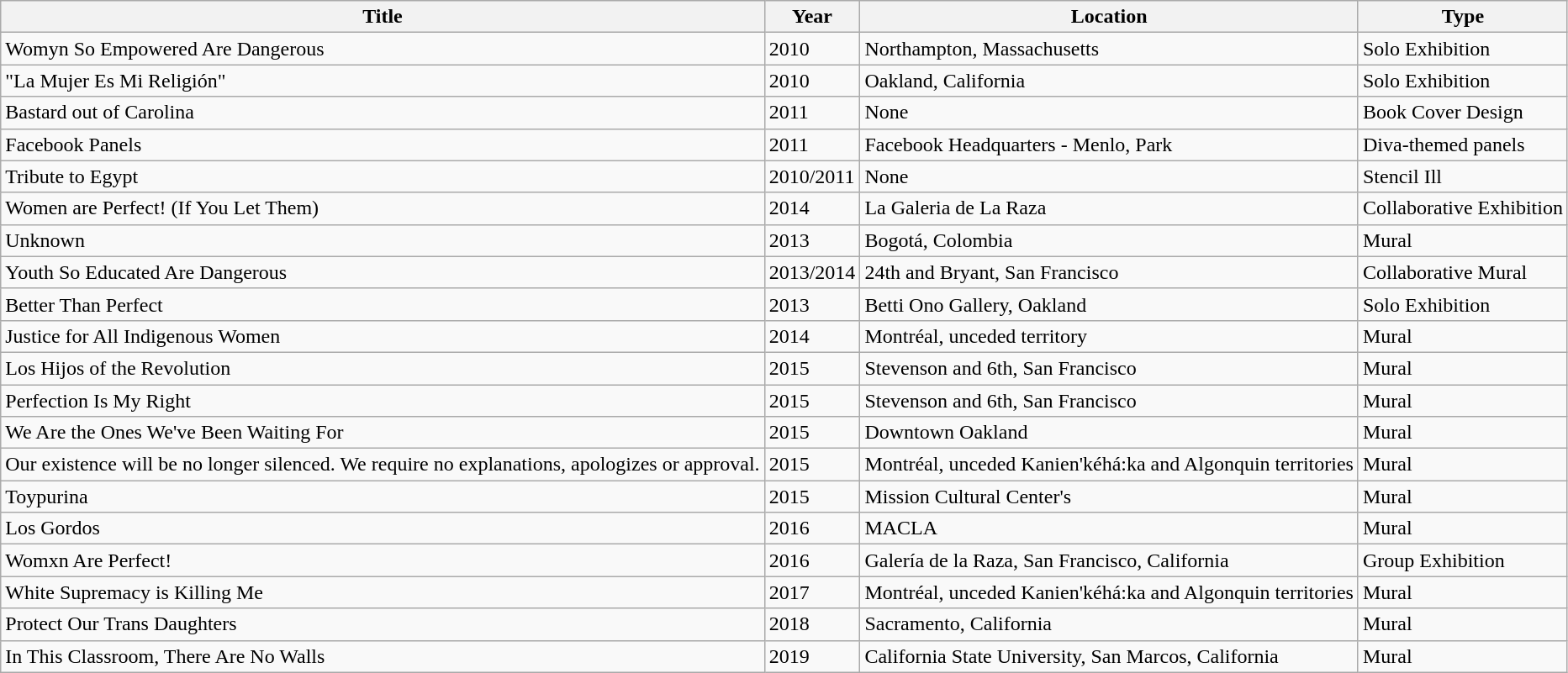<table class="wikitable">
<tr>
<th>Title</th>
<th>Year</th>
<th>Location</th>
<th>Type</th>
</tr>
<tr>
<td>Womyn So Empowered Are Dangerous</td>
<td>2010</td>
<td>Northampton, Massachusetts</td>
<td>Solo Exhibition</td>
</tr>
<tr>
<td>"La Mujer Es Mi Religión"</td>
<td>2010</td>
<td>Oakland, California</td>
<td>Solo Exhibition</td>
</tr>
<tr>
<td>Bastard out of Carolina</td>
<td>2011</td>
<td>None</td>
<td>Book Cover Design</td>
</tr>
<tr>
<td>Facebook Panels</td>
<td>2011</td>
<td>Facebook Headquarters - Menlo, Park</td>
<td>Diva-themed panels</td>
</tr>
<tr>
<td>Tribute to Egypt</td>
<td>2010/2011</td>
<td>None</td>
<td>Stencil Ill</td>
</tr>
<tr>
<td>Women are Perfect! (If You Let Them)</td>
<td>2014</td>
<td>La Galeria de La Raza</td>
<td>Collaborative Exhibition</td>
</tr>
<tr>
<td>Unknown</td>
<td>2013</td>
<td>Bogotá, Colombia</td>
<td>Mural</td>
</tr>
<tr>
<td>Youth So Educated Are Dangerous</td>
<td>2013/2014</td>
<td>24th and Bryant, San Francisco</td>
<td>Collaborative Mural</td>
</tr>
<tr>
<td>Better Than Perfect</td>
<td>2013</td>
<td>Betti Ono Gallery, Oakland</td>
<td>Solo Exhibition</td>
</tr>
<tr>
<td>Justice for All Indigenous Women</td>
<td>2014</td>
<td>Montréal, unceded territory</td>
<td>Mural</td>
</tr>
<tr>
<td>Los Hijos of the Revolution</td>
<td>2015</td>
<td>Stevenson and 6th, San Francisco</td>
<td>Mural</td>
</tr>
<tr>
<td>Perfection Is My Right</td>
<td>2015</td>
<td>Stevenson and 6th, San Francisco</td>
<td>Mural</td>
</tr>
<tr>
<td>We Are the Ones We've Been Waiting For</td>
<td>2015</td>
<td>Downtown Oakland</td>
<td>Mural</td>
</tr>
<tr>
<td>Our existence will be no longer silenced. We require no explanations, apologizes or approval.</td>
<td>2015</td>
<td>Montréal, unceded Kanien'kéhá:ka and Algonquin territories</td>
<td>Mural</td>
</tr>
<tr>
<td>Toypurina</td>
<td>2015</td>
<td>Mission Cultural Center's</td>
<td>Mural</td>
</tr>
<tr>
<td>Los Gordos</td>
<td>2016</td>
<td>MACLA</td>
<td>Mural</td>
</tr>
<tr>
<td>Womxn Are Perfect!</td>
<td>2016</td>
<td>Galería de la Raza, San Francisco, California</td>
<td>Group Exhibition</td>
</tr>
<tr>
<td>White Supremacy is Killing Me</td>
<td>2017</td>
<td>Montréal, unceded Kanien'kéhá:ka and Algonquin territories</td>
<td>Mural</td>
</tr>
<tr>
<td>Protect Our Trans Daughters</td>
<td>2018</td>
<td>Sacramento, California</td>
<td>Mural</td>
</tr>
<tr>
<td>In This Classroom, There Are No Walls</td>
<td>2019</td>
<td>California State University, San Marcos, California</td>
<td>Mural</td>
</tr>
</table>
